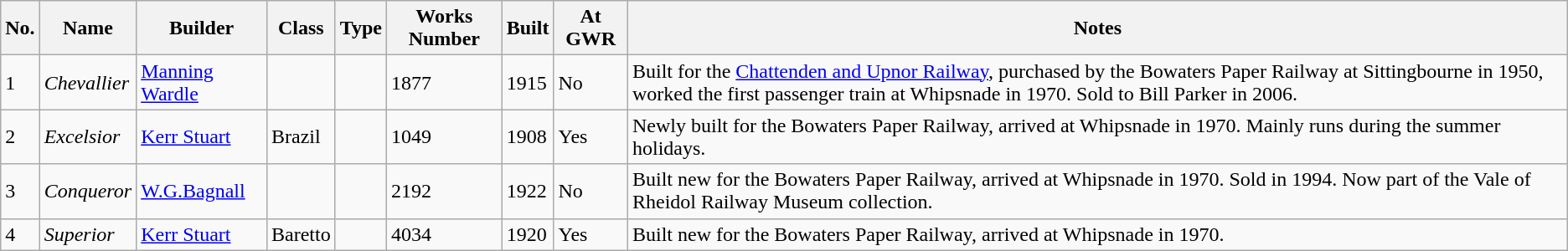<table class="wikitable">
<tr>
<th>No.</th>
<th>Name</th>
<th>Builder</th>
<th>Class</th>
<th>Type</th>
<th>Works Number</th>
<th>Built</th>
<th>At GWR</th>
<th>Notes</th>
</tr>
<tr>
<td>1</td>
<td><em>Chevallier</em></td>
<td><a href='#'>Manning Wardle</a></td>
<td></td>
<td></td>
<td>1877</td>
<td>1915</td>
<td>No</td>
<td>Built for the <a href='#'>Chattenden and Upnor Railway</a>, purchased by the Bowaters Paper Railway at Sittingbourne in 1950, worked the first passenger train at Whipsnade in 1970. Sold to Bill Parker in 2006.</td>
</tr>
<tr>
<td>2</td>
<td><em>Excelsior</em></td>
<td><a href='#'>Kerr Stuart</a></td>
<td>Brazil</td>
<td></td>
<td>1049</td>
<td>1908</td>
<td>Yes</td>
<td>Newly built for the Bowaters Paper Railway, arrived at Whipsnade in 1970. Mainly runs during the summer holidays.</td>
</tr>
<tr>
<td>3</td>
<td><em>Conqueror</em></td>
<td><a href='#'>W.G.Bagnall</a></td>
<td></td>
<td></td>
<td>2192</td>
<td>1922</td>
<td>No</td>
<td>Built new for the Bowaters Paper Railway, arrived at Whipsnade in 1970. Sold in 1994. Now part of the Vale of Rheidol Railway Museum collection.</td>
</tr>
<tr>
<td>4</td>
<td><em>Superior</em></td>
<td><a href='#'>Kerr Stuart</a></td>
<td>Baretto</td>
<td></td>
<td>4034</td>
<td>1920</td>
<td>Yes</td>
<td>Built new for the Bowaters Paper Railway, arrived at Whipsnade in 1970.</td>
</tr>
</table>
